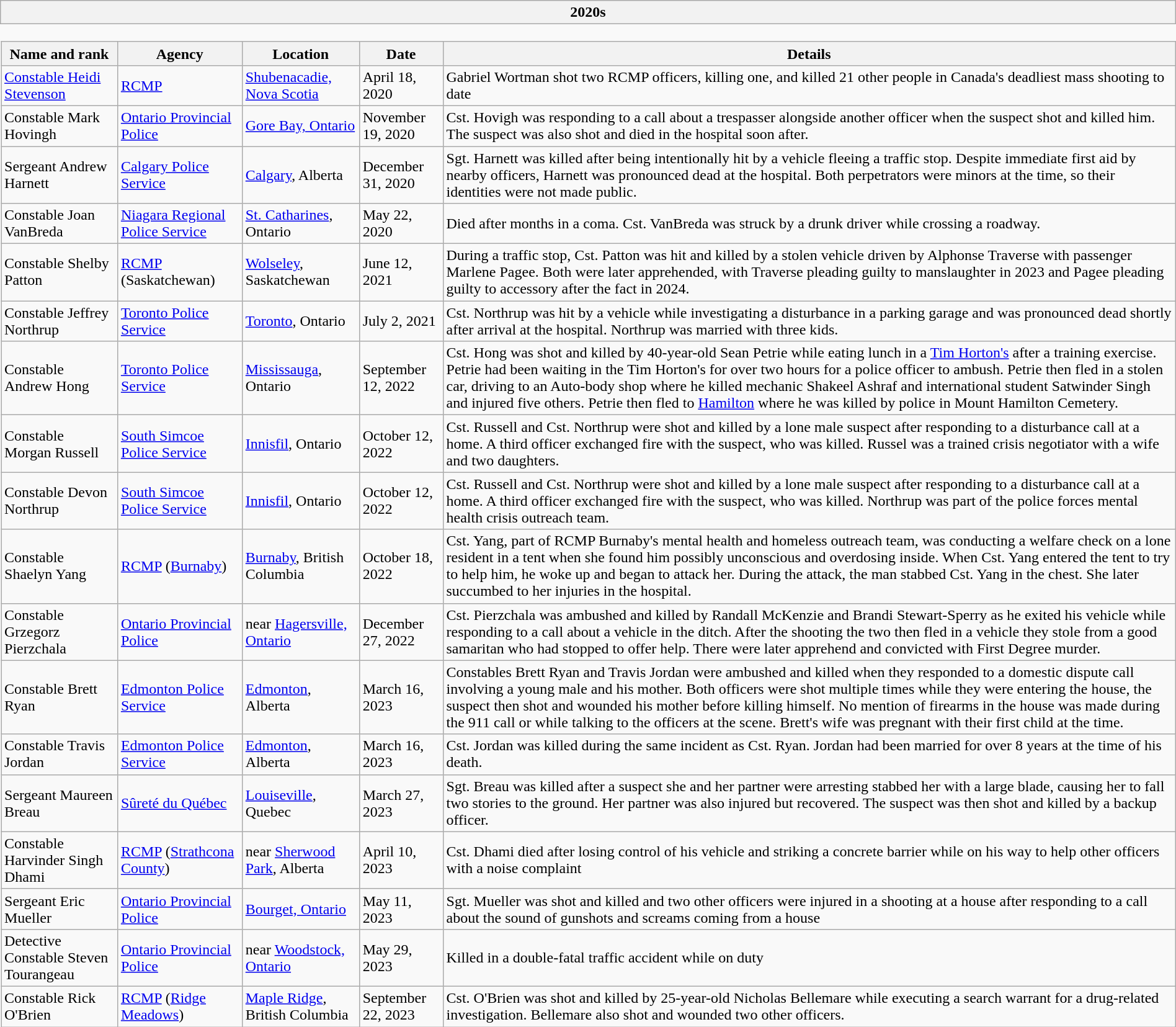<table class="wikitable" style="border:none;width:100%">
<tr>
<th scope="col">2020s</th>
</tr>
<tr>
<td style="padding:0;border:none"><br><table class="wikitable sortable" border="1" style="margin:0;width:100%">
<tr>
<th>Name and rank</th>
<th>Agency</th>
<th>Location</th>
<th>Date</th>
<th>Details</th>
</tr>
<tr>
<td><a href='#'>Constable Heidi Stevenson</a></td>
<td><a href='#'>RCMP</a></td>
<td><a href='#'>Shubenacadie, Nova Scotia</a> </td>
<td>April 18, 2020</td>
<td>Gabriel Wortman shot two RCMP officers, killing one, and killed 21 other people in Canada's deadliest mass shooting to date</td>
</tr>
<tr>
<td>Constable Mark Hovingh</td>
<td><a href='#'>Ontario Provincial Police</a></td>
<td><a href='#'>Gore Bay, Ontario</a> </td>
<td>November 19, 2020</td>
<td>Cst. Hovigh was responding to a call about a trespasser alongside another officer when the suspect shot and killed him. The suspect was also shot and died in the hospital soon after.</td>
</tr>
<tr>
<td>Sergeant Andrew Harnett</td>
<td><a href='#'>Calgary Police Service</a></td>
<td><a href='#'>Calgary</a>, Alberta </td>
<td>December 31, 2020</td>
<td>Sgt. Harnett was killed after being intentionally hit by a vehicle fleeing a traffic stop. Despite immediate first aid by nearby officers, Harnett was pronounced dead at the hospital. Both perpetrators were minors at the time, so their identities were not made public.</td>
</tr>
<tr>
<td>Constable Joan VanBreda</td>
<td><a href='#'>Niagara Regional Police Service</a></td>
<td><a href='#'>St. Catharines</a>, Ontario</td>
<td>May 22, 2020</td>
<td>Died after months in a coma. Cst. VanBreda was struck by a drunk driver while crossing a roadway.</td>
</tr>
<tr>
<td>Constable Shelby Patton</td>
<td><a href='#'>RCMP</a> (Saskatchewan)</td>
<td><a href='#'>Wolseley</a>, Saskatchewan </td>
<td>June 12, 2021</td>
<td>During a traffic stop, Cst. Patton was hit and killed by a stolen vehicle driven by Alphonse Traverse with passenger Marlene Pagee. Both were later apprehended, with Traverse pleading guilty to manslaughter in 2023 and Pagee pleading guilty to accessory after the fact in 2024.</td>
</tr>
<tr>
<td>Constable Jeffrey Northrup</td>
<td><a href='#'>Toronto Police Service</a></td>
<td><a href='#'>Toronto</a>, Ontario </td>
<td>July 2, 2021</td>
<td>Cst. Northrup was hit by a vehicle while investigating a disturbance in a parking garage and was pronounced dead shortly after arrival at the hospital. Northrup was married with three kids.</td>
</tr>
<tr>
<td>Constable Andrew Hong</td>
<td><a href='#'>Toronto Police Service</a></td>
<td><a href='#'>Mississauga</a>, Ontario </td>
<td>September 12, 2022</td>
<td>Cst. Hong was shot and killed by 40-year-old Sean Petrie while eating lunch in a <a href='#'>Tim Horton's</a> after a training exercise. Petrie had been waiting in the Tim Horton's for over two hours for a police officer to ambush. Petrie then fled in a stolen car, driving to an Auto-body shop where he killed mechanic Shakeel Ashraf and international student Satwinder Singh and injured five others. Petrie then fled to <a href='#'>Hamilton</a> where he was killed by police in Mount Hamilton Cemetery.</td>
</tr>
<tr>
<td>Constable Morgan Russell</td>
<td><a href='#'>South Simcoe Police Service</a></td>
<td><a href='#'>Innisfil</a>, Ontario </td>
<td>October 12, 2022</td>
<td>Cst. Russell and Cst. Northrup were shot and killed by a lone male suspect after responding to a disturbance call at a home. A third officer exchanged fire with the suspect, who was killed. Russel was a trained crisis negotiator with a wife and two daughters.</td>
</tr>
<tr>
<td>Constable Devon Northrup</td>
<td><a href='#'>South Simcoe Police Service</a></td>
<td><a href='#'>Innisfil</a>, Ontario </td>
<td>October 12, 2022</td>
<td>Cst. Russell and Cst. Northrup were shot and killed by a lone male suspect after responding to a disturbance call at a home. A third officer exchanged fire with the suspect, who was killed. Northrup was part of the police forces mental health crisis outreach team.</td>
</tr>
<tr>
<td>Constable Shaelyn Yang</td>
<td><a href='#'>RCMP</a> (<a href='#'>Burnaby</a>)</td>
<td><a href='#'>Burnaby</a>, British Columbia </td>
<td>October 18, 2022</td>
<td>Cst. Yang, part of RCMP Burnaby's mental health and homeless outreach team, was conducting a welfare check on a lone resident in a tent when she found him possibly unconscious and overdosing inside. When Cst. Yang entered the tent to try to help him, he woke up and began to attack her. During the attack, the man stabbed Cst. Yang in the chest. She later succumbed to her injuries in the hospital.</td>
</tr>
<tr>
<td>Constable Grzegorz Pierzchala</td>
<td><a href='#'>Ontario Provincial Police</a></td>
<td>near <a href='#'>Hagersville, Ontario</a> </td>
<td>December 27, 2022</td>
<td>Cst. Pierzchala was ambushed and killed by Randall McKenzie and Brandi Stewart-Sperry as he exited his vehicle while responding to a call about a vehicle in the ditch. After the shooting the two then fled in a vehicle they stole from a good samaritan who had stopped to offer help. There were later apprehend and convicted with First Degree murder.</td>
</tr>
<tr>
<td>Constable Brett Ryan</td>
<td><a href='#'>Edmonton Police Service</a></td>
<td><a href='#'>Edmonton</a>, Alberta </td>
<td>March 16, 2023</td>
<td>Constables Brett Ryan and Travis Jordan were ambushed and killed when they responded to a domestic dispute call involving a young male and his mother. Both officers were shot multiple times while they were entering the house, the suspect then shot and wounded his mother before killing himself. No mention of firearms in the house was made during the 911 call or while talking to the officers at the scene. Brett's wife was pregnant with their first child at the time.</td>
</tr>
<tr>
<td>Constable Travis Jordan</td>
<td><a href='#'>Edmonton Police Service</a></td>
<td><a href='#'>Edmonton</a>, Alberta </td>
<td>March 16, 2023</td>
<td>Cst. Jordan was killed during the same incident as Cst. Ryan. Jordan had been married for over 8 years at the time of his death.</td>
</tr>
<tr>
<td>Sergeant Maureen Breau</td>
<td><a href='#'>Sûreté du Québec</a></td>
<td><a href='#'>Louiseville</a>, Quebec </td>
<td>March 27, 2023</td>
<td>Sgt. Breau was killed after a suspect she and her partner were arresting stabbed her with a large blade, causing her to fall two stories to the ground. Her partner was also injured but recovered. The suspect was then shot and killed by a backup officer.</td>
</tr>
<tr>
<td>Constable Harvinder Singh Dhami</td>
<td><a href='#'>RCMP</a> (<a href='#'>Strathcona County</a>)</td>
<td>near <a href='#'>Sherwood Park</a>, Alberta </td>
<td>April 10, 2023</td>
<td>Cst. Dhami died after losing control of his vehicle and striking a concrete barrier while on his way to help other officers with a noise complaint</td>
</tr>
<tr>
<td>Sergeant Eric Mueller</td>
<td><a href='#'>Ontario Provincial Police</a></td>
<td><a href='#'>Bourget, Ontario</a> </td>
<td>May 11, 2023</td>
<td>Sgt. Mueller was shot and killed and two other officers were injured in a shooting at a house after responding to a call about the sound of gunshots and screams coming from a house</td>
</tr>
<tr>
<td>Detective Constable Steven Tourangeau</td>
<td><a href='#'>Ontario Provincial Police</a></td>
<td>near <a href='#'>Woodstock, Ontario</a> </td>
<td>May 29, 2023</td>
<td>Killed in a double-fatal traffic accident while on duty</td>
</tr>
<tr>
<td>Constable Rick O'Brien</td>
<td><a href='#'>RCMP</a> (<a href='#'>Ridge Meadows</a>)</td>
<td><a href='#'>Maple Ridge</a>, British Columbia </td>
<td>September 22, 2023</td>
<td>Cst. O'Brien was shot and killed by 25-year-old Nicholas Bellemare while executing a search warrant for a drug-related investigation. Bellemare also shot and wounded two other officers.</td>
</tr>
</table>
</td>
</tr>
</table>
